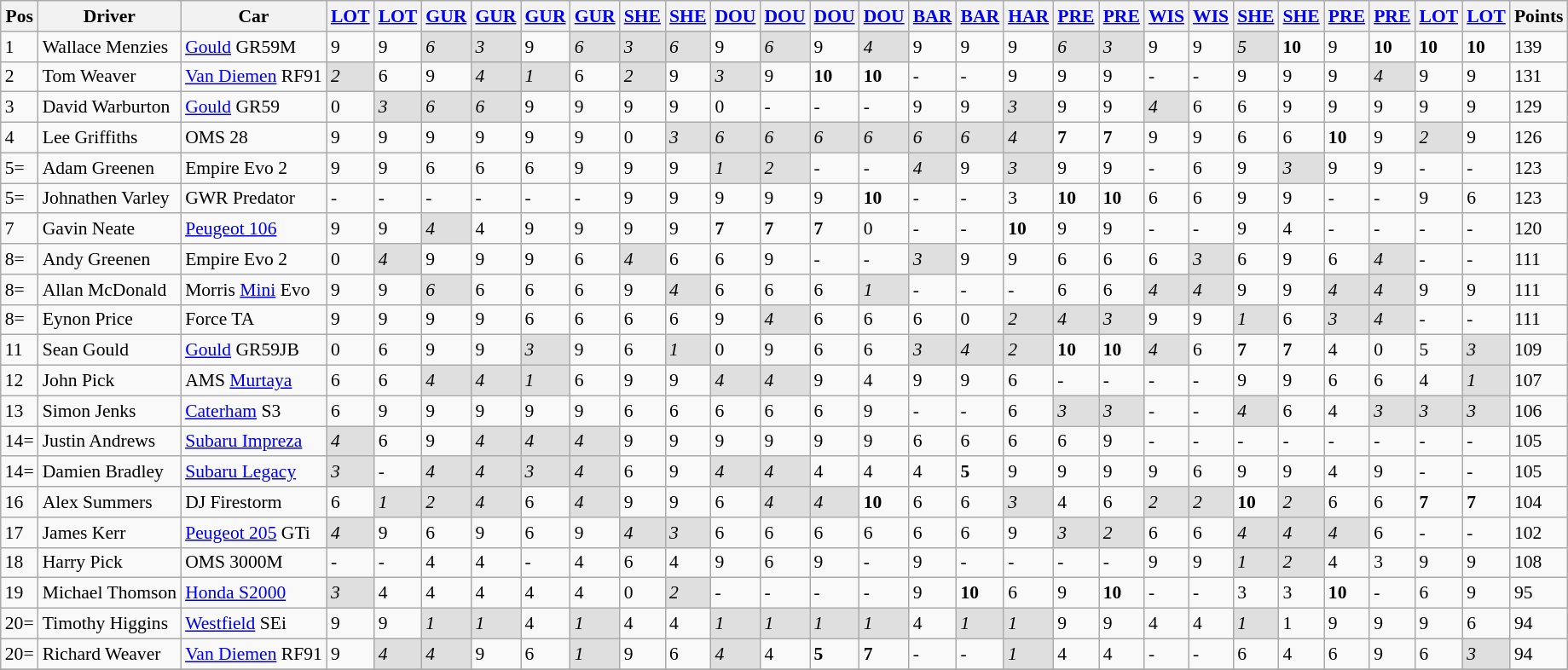<table class="wikitable" style="font-size: 90%">
<tr>
<th>Pos</th>
<th>Driver</th>
<th>Car</th>
<th><a href='#'>LOT</a></th>
<th><a href='#'>LOT</a></th>
<th><a href='#'>GUR</a></th>
<th><a href='#'>GUR</a></th>
<th><a href='#'>GUR</a></th>
<th><a href='#'>GUR</a></th>
<th><a href='#'>SHE</a></th>
<th><a href='#'>SHE</a></th>
<th><a href='#'>DOU</a></th>
<th><a href='#'>DOU</a></th>
<th><a href='#'>DOU</a></th>
<th><a href='#'>DOU</a></th>
<th><a href='#'>BAR</a></th>
<th><a href='#'>BAR</a></th>
<th><a href='#'>HAR</a></th>
<th><a href='#'>PRE</a></th>
<th><a href='#'>PRE</a></th>
<th><a href='#'>WIS</a></th>
<th><a href='#'>WIS</a></th>
<th><a href='#'>SHE</a></th>
<th><a href='#'>SHE</a></th>
<th><a href='#'>PRE</a></th>
<th><a href='#'>PRE</a></th>
<th><a href='#'>LOT</a></th>
<th><a href='#'>LOT</a></th>
<th>Points</th>
</tr>
<tr>
<td>1</td>
<td>Wallace Menzies</td>
<td><a href='#'>Gould</a> GR59M</td>
<td>9</td>
<td>9</td>
<td style="background:#DFDFDF;"><em>6</em></td>
<td style="background:#DFDFDF;"><em>3</em></td>
<td>9</td>
<td style="background:#DFDFDF;"><em>6</em></td>
<td style="background:#DFDFDF;"><em>3</em></td>
<td style="background:#DFDFDF;"><em>6</em></td>
<td>9</td>
<td style="background:#DFDFDF;"><em>6</em></td>
<td>9</td>
<td style="background:#DFDFDF;"><em>4</em></td>
<td>9</td>
<td>9</td>
<td>9</td>
<td style="background:#DFDFDF;"><em>6</em></td>
<td style="background:#DFDFDF;"><em>3</em></td>
<td>9</td>
<td>9</td>
<td style="background:#DFDFDF;"><em>5</em></td>
<td><strong>10</strong></td>
<td>9</td>
<td><strong>10</strong></td>
<td><strong>10</strong></td>
<td><strong>10</strong></td>
<td>139</td>
</tr>
<tr>
<td>2</td>
<td>Tom Weaver</td>
<td><a href='#'>Van Diemen</a> RF91</td>
<td style="background:#DFDFDF;"><em>2</em></td>
<td>6</td>
<td>9</td>
<td style="background:#DFDFDF;"><em>4</em></td>
<td style="background:#DFDFDF;"><em>1</em></td>
<td>6</td>
<td style="background:#DFDFDF;"><em>2</em></td>
<td>9</td>
<td style="background:#DFDFDF;"><em>3</em></td>
<td>9</td>
<td><strong>10</strong></td>
<td><strong>10</strong></td>
<td>-</td>
<td>-</td>
<td>9</td>
<td>9</td>
<td>9</td>
<td>-</td>
<td>-</td>
<td>9</td>
<td>9</td>
<td>9</td>
<td style="background:#DFDFDF;"><em>4</em></td>
<td>9</td>
<td>9</td>
<td>131</td>
</tr>
<tr>
<td>3</td>
<td>David Warburton</td>
<td><a href='#'>Gould</a> GR59</td>
<td>0</td>
<td style="background:#DFDFDF;"><em>3</em></td>
<td style="background:#DFDFDF;"><em>6</em></td>
<td style="background:#DFDFDF;"><em>6</em></td>
<td>9</td>
<td>9</td>
<td>9</td>
<td>9</td>
<td>0</td>
<td>-</td>
<td>-</td>
<td>-</td>
<td>9</td>
<td>9</td>
<td style="background:#DFDFDF;"><em>3</em></td>
<td>9</td>
<td>9</td>
<td style="background:#DFDFDF;"><em>4</em></td>
<td>6</td>
<td>6</td>
<td>9</td>
<td>9</td>
<td>9</td>
<td>9</td>
<td>9</td>
<td>129</td>
</tr>
<tr>
<td>4</td>
<td>Lee Griffiths</td>
<td>OMS 28</td>
<td>9</td>
<td>9</td>
<td>9</td>
<td>9</td>
<td>9</td>
<td>9</td>
<td>0</td>
<td style="background:#DFDFDF;"><em>3</em></td>
<td style="background:#DFDFDF;"><em>6</em></td>
<td style="background:#DFDFDF;"><em>6</em></td>
<td style="background:#DFDFDF;"><em>6</em></td>
<td style="background:#DFDFDF;"><em>6</em></td>
<td style="background:#DFDFDF;"><em>6</em></td>
<td style="background:#DFDFDF;"><em>6</em></td>
<td style="background:#DFDFDF;"><em>4</em></td>
<td><strong>7</strong></td>
<td><strong>7</strong></td>
<td>9</td>
<td>9</td>
<td>6</td>
<td>6</td>
<td><strong>10</strong></td>
<td>9</td>
<td style="background:#DFDFDF;"><em>2</em></td>
<td>9</td>
<td>126</td>
</tr>
<tr>
<td>5=</td>
<td>Adam Greenen</td>
<td>Empire Evo 2</td>
<td>9</td>
<td>9</td>
<td>6</td>
<td>6</td>
<td>6</td>
<td>9</td>
<td>9</td>
<td>9</td>
<td style="background:#DFDFDF;"><em>1</em></td>
<td style="background:#DFDFDF;"><em>2</em></td>
<td>-</td>
<td>-</td>
<td style="background:#DFDFDF;"><em>4</em></td>
<td>9</td>
<td style="background:#DFDFDF;"><em>3</em></td>
<td>9</td>
<td>9</td>
<td>-</td>
<td>6</td>
<td>9</td>
<td style="background:#DFDFDF;"><em>3</em></td>
<td>9</td>
<td>9</td>
<td>-</td>
<td>-</td>
<td>123</td>
</tr>
<tr>
<td>5=</td>
<td>Johnathen Varley</td>
<td>GWR Predator</td>
<td>-</td>
<td>-</td>
<td>-</td>
<td>-</td>
<td>-</td>
<td>-</td>
<td>9</td>
<td>9</td>
<td>9</td>
<td>9</td>
<td>9</td>
<td><strong>10</strong></td>
<td>-</td>
<td>-</td>
<td>3</td>
<td><strong>10</strong></td>
<td><strong>10</strong></td>
<td>6</td>
<td>6</td>
<td>9</td>
<td>9</td>
<td>-</td>
<td>-</td>
<td>9</td>
<td>6</td>
<td>123</td>
</tr>
<tr>
<td>7</td>
<td>Gavin Neate</td>
<td><a href='#'>Peugeot 106</a></td>
<td>9</td>
<td>9</td>
<td style="background:#DFDFDF;"><em>4</em></td>
<td>4</td>
<td>9</td>
<td>9</td>
<td>9</td>
<td>9</td>
<td><strong>7</strong></td>
<td><strong>7</strong></td>
<td><strong>7</strong></td>
<td>0</td>
<td>-</td>
<td>-</td>
<td><strong>10</strong></td>
<td>9</td>
<td>9</td>
<td>-</td>
<td>-</td>
<td>9</td>
<td>4</td>
<td>-</td>
<td>-</td>
<td>-</td>
<td>-</td>
<td>120</td>
</tr>
<tr>
<td>8=</td>
<td>Andy Greenen</td>
<td>Empire Evo 2</td>
<td>0</td>
<td style="background:#DFDFDF;"><em>4</em></td>
<td>9</td>
<td>9</td>
<td>9</td>
<td>6</td>
<td style="background:#DFDFDF;"><em>4</em></td>
<td>6</td>
<td>6</td>
<td>9</td>
<td>-</td>
<td>-</td>
<td style="background:#DFDFDF;"><em>3</em></td>
<td>9</td>
<td>9</td>
<td>6</td>
<td>6</td>
<td>6</td>
<td style="background:#DFDFDF;"><em>3</em></td>
<td>6</td>
<td>9</td>
<td>6</td>
<td style="background:#DFDFDF;"><em>4</em></td>
<td>-</td>
<td>-</td>
<td>111</td>
</tr>
<tr>
<td>8=</td>
<td>Allan McDonald</td>
<td>Morris <a href='#'>Mini</a> Evo</td>
<td>9</td>
<td>9</td>
<td style="background:#DFDFDF;"><em>6</em></td>
<td>6</td>
<td>6</td>
<td>6</td>
<td>9</td>
<td style="background:#DFDFDF;"><em>4</em></td>
<td>6</td>
<td>6</td>
<td>6</td>
<td style="background:#DFDFDF;"><em>1</em></td>
<td>-</td>
<td>-</td>
<td>-</td>
<td>6</td>
<td>6</td>
<td style="background:#DFDFDF;"><em>4</em></td>
<td style="background:#DFDFDF;"><em>4</em></td>
<td>9</td>
<td>9</td>
<td style="background:#DFDFDF;"><em>4</em></td>
<td style="background:#DFDFDF;"><em>4</em></td>
<td>9</td>
<td>9</td>
<td>111</td>
</tr>
<tr>
<td>8=</td>
<td>Eynon Price</td>
<td>Force TA</td>
<td>9</td>
<td>9</td>
<td>9</td>
<td>9</td>
<td>6</td>
<td>6</td>
<td>6</td>
<td>6</td>
<td>9</td>
<td style="background:#DFDFDF;"><em>4</em></td>
<td>6</td>
<td>6</td>
<td>6</td>
<td>0</td>
<td style="background:#DFDFDF;"><em>2</em></td>
<td style="background:#DFDFDF;"><em>4</em></td>
<td style="background:#DFDFDF;"><em>3</em></td>
<td>9</td>
<td>9</td>
<td style="background:#DFDFDF;"><em>1</em></td>
<td>6</td>
<td style="background:#DFDFDF;"><em>3</em></td>
<td style="background:#DFDFDF;"><em>4</em></td>
<td>-</td>
<td>-</td>
<td>111</td>
</tr>
<tr>
<td>11</td>
<td>Sean Gould</td>
<td><a href='#'>Gould</a> GR59JB</td>
<td>0</td>
<td>6</td>
<td>9</td>
<td>9</td>
<td style="background:#DFDFDF;"><em>3</em></td>
<td>9</td>
<td>6</td>
<td style="background:#DFDFDF;"><em>1</em></td>
<td>0</td>
<td>9</td>
<td>6</td>
<td>6</td>
<td style="background:#DFDFDF;"><em>3</em></td>
<td style="background:#DFDFDF;"><em>4</em></td>
<td style="background:#DFDFDF;"><em>2</em></td>
<td><strong>10</strong></td>
<td><strong>10</strong></td>
<td style="background:#DFDFDF;"><em>4</em></td>
<td>6</td>
<td><strong>7</strong></td>
<td><strong>7</strong></td>
<td>4</td>
<td>0</td>
<td>5</td>
<td style="background:#DFDFDF;"><em>3</em></td>
<td>109</td>
</tr>
<tr>
<td>12</td>
<td>John Pick</td>
<td>AMS <a href='#'>Murtaya</a></td>
<td>6</td>
<td>6</td>
<td style="background:#DFDFDF;"><em>4</em></td>
<td style="background:#DFDFDF;"><em>4</em></td>
<td style="background:#DFDFDF;"><em>1</em></td>
<td>6</td>
<td>9</td>
<td>9</td>
<td style="background:#DFDFDF;"><em>4</em></td>
<td style="background:#DFDFDF;"><em>4</em></td>
<td>9</td>
<td>4</td>
<td>9</td>
<td>9</td>
<td>6</td>
<td>-</td>
<td>-</td>
<td>-</td>
<td>-</td>
<td>9</td>
<td>9</td>
<td>6</td>
<td>6</td>
<td>4</td>
<td style="background:#DFDFDF;"><em>1</em></td>
<td>107</td>
</tr>
<tr>
<td>13</td>
<td>Simon Jenks</td>
<td><a href='#'>Caterham</a> S3</td>
<td>6</td>
<td>9</td>
<td>9</td>
<td>9</td>
<td>9</td>
<td>9</td>
<td>6</td>
<td>6</td>
<td>6</td>
<td>6</td>
<td>6</td>
<td>9</td>
<td>-</td>
<td>-</td>
<td>6</td>
<td style="background:#DFDFDF;"><em>3</em></td>
<td style="background:#DFDFDF;"><em>3</em></td>
<td>-</td>
<td>-</td>
<td style="background:#DFDFDF;"><em>4</em></td>
<td>6</td>
<td>4</td>
<td style="background:#DFDFDF;"><em>3</em></td>
<td style="background:#DFDFDF;"><em>3</em></td>
<td style="background:#DFDFDF;"><em>3</em></td>
<td>106</td>
</tr>
<tr>
<td>14=</td>
<td>Justin Andrews</td>
<td><a href='#'>Subaru Impreza</a></td>
<td style="background:#DFDFDF;"><em>4</em></td>
<td>6</td>
<td>9</td>
<td style="background:#DFDFDF;"><em>4</em></td>
<td style="background:#DFDFDF;"><em>4</em></td>
<td style="background:#DFDFDF;"><em>4</em></td>
<td>9</td>
<td>9</td>
<td>9</td>
<td>9</td>
<td>9</td>
<td>9</td>
<td>6</td>
<td>6</td>
<td>6</td>
<td>6</td>
<td>9</td>
<td>-</td>
<td>-</td>
<td>-</td>
<td>-</td>
<td>-</td>
<td>-</td>
<td>-</td>
<td>-</td>
<td>105</td>
</tr>
<tr>
<td>14=</td>
<td>Damien Bradley</td>
<td><a href='#'>Subaru Legacy</a></td>
<td style="background:#DFDFDF;"><em>3</em></td>
<td>-</td>
<td style="background:#DFDFDF;"><em>4</em></td>
<td style="background:#DFDFDF;"><em>4</em></td>
<td style="background:#DFDFDF;"><em>3</em></td>
<td style="background:#DFDFDF;"><em>4</em></td>
<td>6</td>
<td>9</td>
<td style="background:#DFDFDF;"><em>4</em></td>
<td style="background:#DFDFDF;"><em>4</em></td>
<td>4</td>
<td>4</td>
<td>4</td>
<td><strong>5</strong></td>
<td>9</td>
<td>9</td>
<td>9</td>
<td>9</td>
<td>6</td>
<td>9</td>
<td>9</td>
<td>4</td>
<td>9</td>
<td>-</td>
<td>-</td>
<td>105</td>
</tr>
<tr>
<td>16</td>
<td>Alex Summers</td>
<td>DJ Firestorm</td>
<td>6</td>
<td style="background:#DFDFDF;"><em>1</em></td>
<td style="background:#DFDFDF;"><em>2</em></td>
<td style="background:#DFDFDF;"><em>4</em></td>
<td>6</td>
<td style="background:#DFDFDF;"><em>4</em></td>
<td>9</td>
<td>9</td>
<td>6</td>
<td style="background:#DFDFDF;"><em>4</em></td>
<td style="background:#DFDFDF;"><em>4</em></td>
<td><strong>10</strong></td>
<td>6</td>
<td>6</td>
<td style="background:#DFDFDF;"><em>3</em></td>
<td>4</td>
<td>6</td>
<td style="background:#DFDFDF;"><em>2</em></td>
<td style="background:#DFDFDF;"><em>2</em></td>
<td><strong>10</strong></td>
<td style="background:#DFDFDF;"><em>2</em></td>
<td>6</td>
<td>6</td>
<td><strong>7</strong></td>
<td><strong>7</strong></td>
<td>104</td>
</tr>
<tr>
<td>17</td>
<td>James Kerr</td>
<td><a href='#'>Peugeot 205</a> GTi</td>
<td style="background:#DFDFDF;"><em>4</em></td>
<td>9</td>
<td>6</td>
<td>9</td>
<td>6</td>
<td>9</td>
<td style="background:#DFDFDF;"><em>4</em></td>
<td style="background:#DFDFDF;"><em>3</em></td>
<td>6</td>
<td>6</td>
<td>6</td>
<td>6</td>
<td>6</td>
<td>6</td>
<td>9</td>
<td style="background:#DFDFDF;"><em>3</em></td>
<td style="background:#DFDFDF;"><em>2</em></td>
<td>6</td>
<td>6</td>
<td style="background:#DFDFDF;"><em>4</em></td>
<td style="background:#DFDFDF;"><em>4</em></td>
<td style="background:#DFDFDF;"><em>4</em></td>
<td>6</td>
<td>-</td>
<td>-</td>
<td>102</td>
</tr>
<tr>
<td>18</td>
<td>Harry Pick</td>
<td>OMS 3000M</td>
<td>-</td>
<td>-</td>
<td>4</td>
<td>4</td>
<td>-</td>
<td>4</td>
<td>6</td>
<td>4</td>
<td>9</td>
<td>6</td>
<td>9</td>
<td>-</td>
<td>9</td>
<td>-</td>
<td>-</td>
<td>-</td>
<td>-</td>
<td>9</td>
<td>9</td>
<td style="background:#DFDFDF;"><em>1</em></td>
<td style="background:#DFDFDF;"><em>2</em></td>
<td>4</td>
<td>3</td>
<td>9</td>
<td>9</td>
<td>108</td>
</tr>
<tr>
<td>19</td>
<td>Michael Thomson</td>
<td><a href='#'>Honda S2000</a></td>
<td style="background:#DFDFDF;"><em>3</em></td>
<td>4</td>
<td>4</td>
<td>4</td>
<td>4</td>
<td>4</td>
<td>0</td>
<td style="background:#DFDFDF;"><em>2</em></td>
<td>-</td>
<td>-</td>
<td>-</td>
<td>-</td>
<td>9</td>
<td><strong>10</strong></td>
<td>6</td>
<td>9</td>
<td><strong>10</strong></td>
<td>-</td>
<td>-</td>
<td>3</td>
<td>3</td>
<td><strong>10</strong></td>
<td>-</td>
<td>6</td>
<td>9</td>
<td>95</td>
</tr>
<tr>
<td>20=</td>
<td>Timothy Higgins</td>
<td><a href='#'>Westfield</a> SEi</td>
<td>9</td>
<td>9</td>
<td style="background:#DFDFDF;"><em>1</em></td>
<td style="background:#DFDFDF;"><em>1</em></td>
<td>4</td>
<td style="background:#DFDFDF;"><em>1</em></td>
<td>4</td>
<td>4</td>
<td style="background:#DFDFDF;"><em>1</em></td>
<td style="background:#DFDFDF;"><em>1</em></td>
<td style="background:#DFDFDF;"><em>1</em></td>
<td style="background:#DFDFDF;"><em>1</em></td>
<td>4</td>
<td style="background:#DFDFDF;"><em>1</em></td>
<td style="background:#DFDFDF;"><em>1</em></td>
<td>9</td>
<td>9</td>
<td>4</td>
<td>4</td>
<td style="background:#DFDFDF;"><em>1</em></td>
<td>1</td>
<td>9</td>
<td>9</td>
<td>9</td>
<td>6</td>
<td>94</td>
</tr>
<tr>
<td>20=</td>
<td>Richard Weaver</td>
<td><a href='#'>Van Diemen</a> RF91</td>
<td>9</td>
<td style="background:#DFDFDF;"><em>4</em></td>
<td style="background:#DFDFDF;"><em>4</em></td>
<td>9</td>
<td>6</td>
<td style="background:#DFDFDF;"><em>1</em></td>
<td>9</td>
<td>6</td>
<td style="background:#DFDFDF;"><em>4</em></td>
<td>4</td>
<td><strong>5</strong></td>
<td><strong>7</strong></td>
<td>-</td>
<td>-</td>
<td style="background:#DFDFDF;"><em>1</em></td>
<td>4</td>
<td>4</td>
<td>-</td>
<td>-</td>
<td>6</td>
<td>4</td>
<td>6</td>
<td>9</td>
<td>6</td>
<td style="background:#DFDFDF;"><em>3</em></td>
<td>94</td>
</tr>
<tr>
</tr>
</table>
